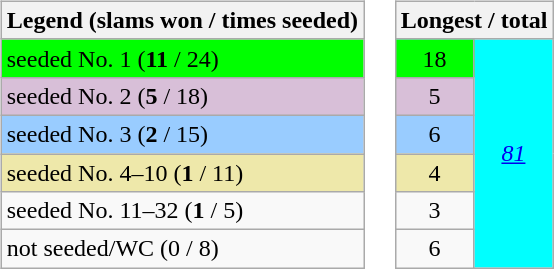<table>
<tr valign=top>
<td><br><table class=wikitable>
<tr>
<th>Legend (slams won / times seeded)</th>
</tr>
<tr bgcolor=lime>
<td>seeded No. 1 (<strong>11</strong> / 24)</td>
</tr>
<tr bgcolor=thistle>
<td>seeded No. 2 (<strong>5</strong> / 18)</td>
</tr>
<tr bgcolor=99ccff>
<td>seeded No. 3 (<strong>2</strong> / 15)</td>
</tr>
<tr bgcolor=eee8aa>
<td>seeded No. 4–10 (<strong>1</strong> / 11)</td>
</tr>
<tr>
<td>seeded No. 11–32 (<strong>1</strong> / 5)</td>
</tr>
<tr>
<td>not seeded/WC (0 / 8)</td>
</tr>
</table>
</td>
<td><br><table class=wikitable style=text-align:center>
<tr>
<th colspan=7>Longest / total</th>
</tr>
<tr style="background:Aqua;">
<td bgcolor=lime>18</td>
<td rowspan=7><a href='#'><em>81</em></a></td>
</tr>
<tr>
<td bgcolor=thistle>5</td>
</tr>
<tr>
<td bgcolor=99ccff>6</td>
</tr>
<tr>
<td bgcolor=eee8aa>4</td>
</tr>
<tr>
<td>3</td>
</tr>
<tr>
<td>6</td>
</tr>
</table>
</td>
</tr>
</table>
